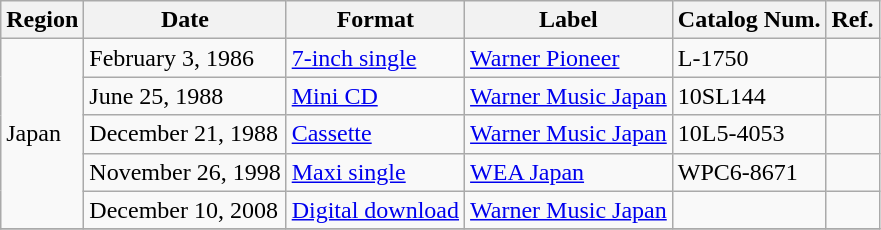<table class="wikitable sortable plainrowheaders">
<tr>
<th scope="col">Region</th>
<th scope="col">Date</th>
<th scope="col">Format</th>
<th scope="col">Label</th>
<th scope="col">Catalog Num.</th>
<th scope="col">Ref.</th>
</tr>
<tr>
<td rowspan="5">Japan</td>
<td>February 3, 1986</td>
<td><a href='#'>7-inch single</a></td>
<td><a href='#'>Warner Pioneer</a></td>
<td>L-1750</td>
<td></td>
</tr>
<tr>
<td>June 25, 1988</td>
<td><a href='#'>Mini CD</a></td>
<td><a href='#'>Warner Music Japan</a></td>
<td>10SL144</td>
<td></td>
</tr>
<tr>
<td>December 21, 1988</td>
<td><a href='#'>Cassette</a></td>
<td><a href='#'>Warner Music Japan</a></td>
<td>10L5-4053</td>
<td></td>
</tr>
<tr>
<td>November 26, 1998</td>
<td><a href='#'>Maxi single</a></td>
<td><a href='#'>WEA Japan</a></td>
<td>WPC6-8671</td>
<td></td>
</tr>
<tr>
<td>December 10, 2008</td>
<td><a href='#'>Digital download</a></td>
<td><a href='#'>Warner Music Japan</a></td>
<td></td>
<td></td>
</tr>
<tr>
</tr>
</table>
